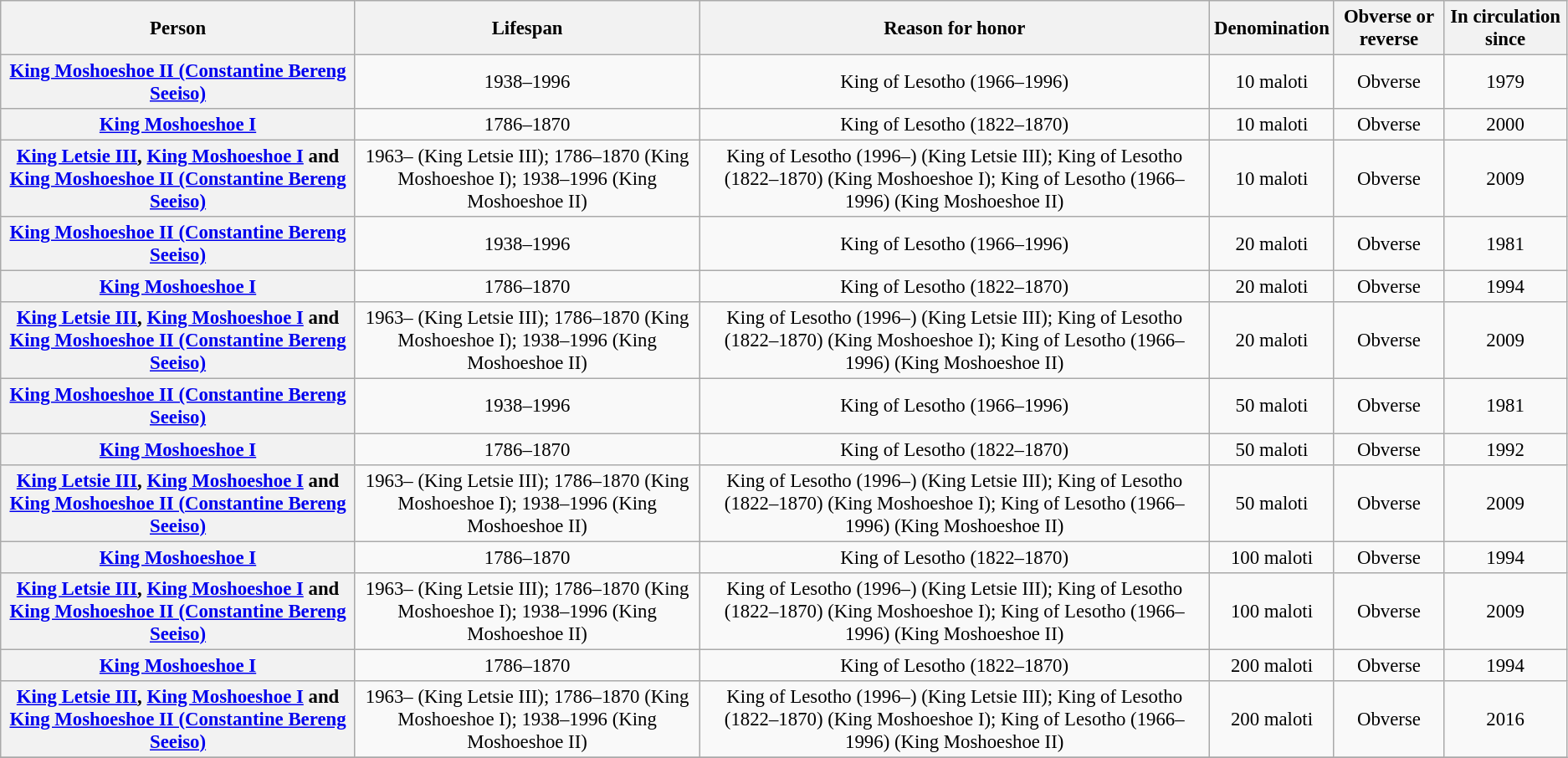<table class="wikitable" style="font-size: 95%; text-align:center;">
<tr>
<th>Person</th>
<th>Lifespan</th>
<th>Reason for honor</th>
<th>Denomination</th>
<th>Obverse or reverse</th>
<th>In circulation since</th>
</tr>
<tr>
<th><a href='#'>King Moshoeshoe II (Constantine Bereng Seeiso)</a></th>
<td>1938–1996</td>
<td>King of Lesotho (1966–1996)</td>
<td>10 maloti</td>
<td>Obverse</td>
<td>1979</td>
</tr>
<tr>
<th><a href='#'>King Moshoeshoe I</a></th>
<td>1786–1870</td>
<td>King of Lesotho (1822–1870)</td>
<td>10 maloti</td>
<td>Obverse</td>
<td>2000</td>
</tr>
<tr>
<th><a href='#'>King Letsie III</a>, <a href='#'>King Moshoeshoe I</a> and <a href='#'>King Moshoeshoe II (Constantine Bereng Seeiso)</a></th>
<td>1963– (King Letsie III); 1786–1870 (King Moshoeshoe I); 1938–1996 (King Moshoeshoe II)</td>
<td>King of Lesotho (1996–) (King Letsie III); King of Lesotho (1822–1870) (King Moshoeshoe I); King of Lesotho (1966–1996) (King Moshoeshoe II)</td>
<td>10 maloti</td>
<td>Obverse</td>
<td>2009</td>
</tr>
<tr>
<th><a href='#'>King Moshoeshoe II (Constantine Bereng Seeiso)</a></th>
<td>1938–1996</td>
<td>King of Lesotho (1966–1996)</td>
<td>20 maloti</td>
<td>Obverse</td>
<td>1981</td>
</tr>
<tr>
<th><a href='#'>King Moshoeshoe I</a></th>
<td>1786–1870</td>
<td>King of Lesotho (1822–1870)</td>
<td>20 maloti</td>
<td>Obverse</td>
<td>1994</td>
</tr>
<tr>
<th><a href='#'>King Letsie III</a>, <a href='#'>King Moshoeshoe I</a> and <a href='#'>King Moshoeshoe II (Constantine Bereng Seeiso)</a></th>
<td>1963– (King Letsie III); 1786–1870 (King Moshoeshoe I); 1938–1996 (King Moshoeshoe II)</td>
<td>King of Lesotho (1996–) (King Letsie III); King of Lesotho (1822–1870) (King Moshoeshoe I); King of Lesotho (1966–1996) (King Moshoeshoe II)</td>
<td>20 maloti</td>
<td>Obverse</td>
<td>2009</td>
</tr>
<tr>
<th><a href='#'>King Moshoeshoe II (Constantine Bereng Seeiso)</a></th>
<td>1938–1996</td>
<td>King of Lesotho (1966–1996)</td>
<td>50 maloti</td>
<td>Obverse</td>
<td>1981</td>
</tr>
<tr>
<th><a href='#'>King Moshoeshoe I</a></th>
<td>1786–1870</td>
<td>King of Lesotho (1822–1870)</td>
<td>50 maloti</td>
<td>Obverse</td>
<td>1992</td>
</tr>
<tr>
<th><a href='#'>King Letsie III</a>, <a href='#'>King Moshoeshoe I</a> and <a href='#'>King Moshoeshoe II (Constantine Bereng Seeiso)</a></th>
<td>1963– (King Letsie III); 1786–1870 (King Moshoeshoe I); 1938–1996 (King Moshoeshoe II)</td>
<td>King of Lesotho (1996–) (King Letsie III); King of Lesotho (1822–1870) (King Moshoeshoe I); King of Lesotho (1966–1996) (King Moshoeshoe II)</td>
<td>50 maloti</td>
<td>Obverse</td>
<td>2009</td>
</tr>
<tr>
<th><a href='#'>King Moshoeshoe I</a></th>
<td>1786–1870</td>
<td>King of Lesotho (1822–1870)</td>
<td>100 maloti</td>
<td>Obverse</td>
<td>1994</td>
</tr>
<tr>
<th><a href='#'>King Letsie III</a>, <a href='#'>King Moshoeshoe I</a> and <a href='#'>King Moshoeshoe II (Constantine Bereng Seeiso)</a></th>
<td>1963– (King Letsie III); 1786–1870 (King Moshoeshoe I); 1938–1996 (King Moshoeshoe II)</td>
<td>King of Lesotho (1996–) (King Letsie III); King of Lesotho (1822–1870) (King Moshoeshoe I); King of Lesotho (1966–1996) (King Moshoeshoe II)</td>
<td>100 maloti</td>
<td>Obverse</td>
<td>2009</td>
</tr>
<tr>
<th><a href='#'>King Moshoeshoe I</a></th>
<td>1786–1870</td>
<td>King of Lesotho (1822–1870)</td>
<td>200 maloti</td>
<td>Obverse</td>
<td>1994</td>
</tr>
<tr>
<th><a href='#'>King Letsie III</a>, <a href='#'>King Moshoeshoe I</a> and <a href='#'>King Moshoeshoe II (Constantine Bereng Seeiso)</a></th>
<td>1963– (King Letsie III); 1786–1870 (King Moshoeshoe I); 1938–1996 (King Moshoeshoe II)</td>
<td>King of Lesotho (1996–) (King Letsie III); King of Lesotho (1822–1870) (King Moshoeshoe I); King of Lesotho (1966–1996) (King Moshoeshoe II)</td>
<td>200 maloti</td>
<td>Obverse</td>
<td>2016</td>
</tr>
<tr>
</tr>
</table>
